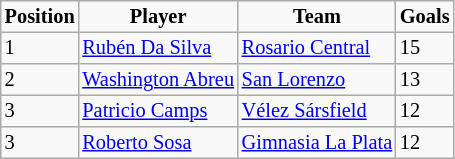<table border="2" cellpadding="2" cellspacing="0" style="margin: 0; background: #f9f9f9; border: 1px #aaa solid; border-collapse: collapse; font-size: 85%;">
<tr>
<th>Position</th>
<th>Player</th>
<th>Team</th>
<th>Goals</th>
</tr>
<tr>
<td>1</td>
<td><a href='#'>Rubén Da Silva</a></td>
<td><a href='#'>Rosario Central</a></td>
<td>15</td>
</tr>
<tr>
<td>2</td>
<td><a href='#'>Washington Abreu</a></td>
<td><a href='#'>San Lorenzo</a></td>
<td>13</td>
</tr>
<tr>
<td>3</td>
<td><a href='#'>Patricio Camps</a></td>
<td><a href='#'>Vélez Sársfield</a></td>
<td>12</td>
</tr>
<tr>
<td>3</td>
<td><a href='#'>Roberto Sosa</a></td>
<td><a href='#'>Gimnasia La Plata</a></td>
<td>12</td>
</tr>
</table>
